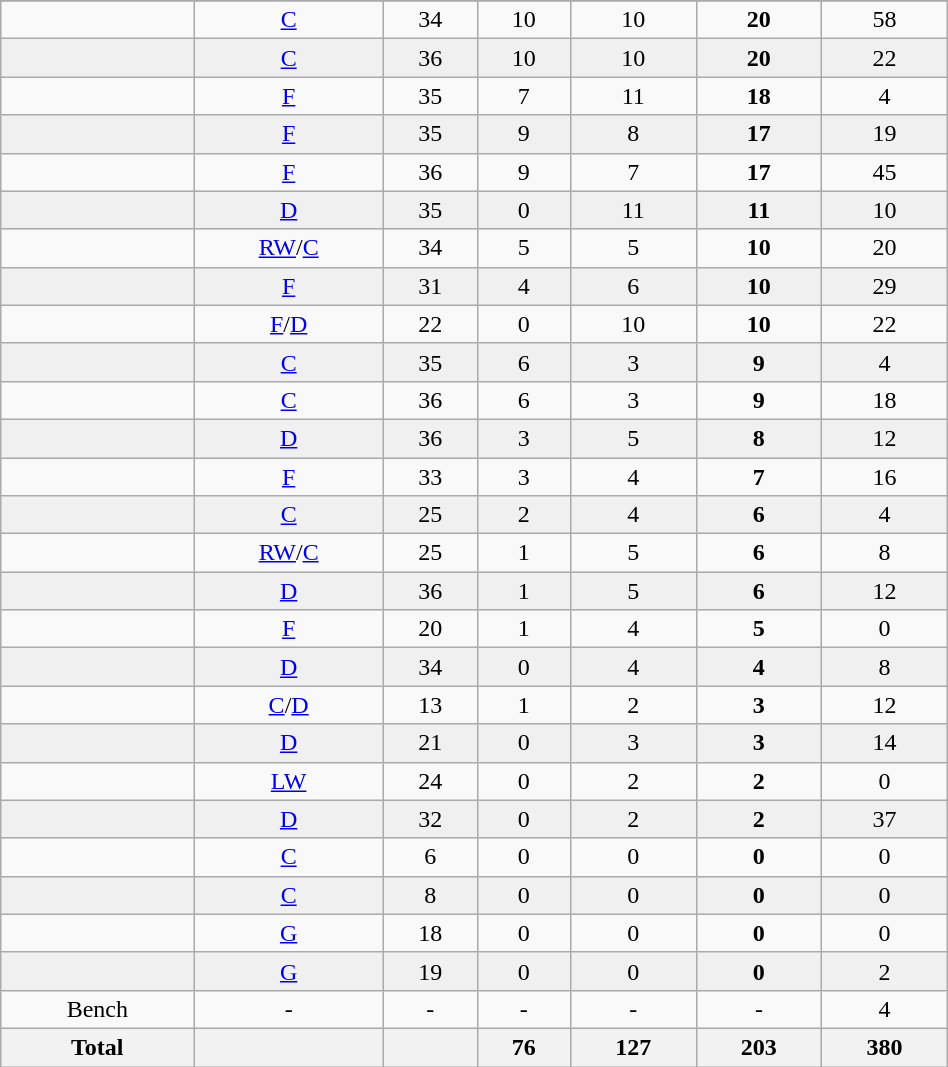<table class="wikitable sortable" width ="50%">
<tr align="center">
</tr>
<tr align="center" bgcolor="">
<td></td>
<td><a href='#'>C</a></td>
<td>34</td>
<td>10</td>
<td>10</td>
<td><strong>20</strong></td>
<td>58</td>
</tr>
<tr align="center" bgcolor="f0f0f0">
<td></td>
<td><a href='#'>C</a></td>
<td>36</td>
<td>10</td>
<td>10</td>
<td><strong>20</strong></td>
<td>22</td>
</tr>
<tr align="center" bgcolor="">
<td></td>
<td><a href='#'>F</a></td>
<td>35</td>
<td>7</td>
<td>11</td>
<td><strong>18</strong></td>
<td>4</td>
</tr>
<tr align="center" bgcolor="f0f0f0">
<td></td>
<td><a href='#'>F</a></td>
<td>35</td>
<td>9</td>
<td>8</td>
<td><strong>17</strong></td>
<td>19</td>
</tr>
<tr align="center" bgcolor="">
<td></td>
<td><a href='#'>F</a></td>
<td>36</td>
<td>9</td>
<td>7</td>
<td><strong>17</strong></td>
<td>45</td>
</tr>
<tr align="center" bgcolor="f0f0f0">
<td></td>
<td><a href='#'>D</a></td>
<td>35</td>
<td>0</td>
<td>11</td>
<td><strong>11</strong></td>
<td>10</td>
</tr>
<tr align="center" bgcolor="">
<td></td>
<td><a href='#'>RW</a>/<a href='#'>C</a></td>
<td>34</td>
<td>5</td>
<td>5</td>
<td><strong>10</strong></td>
<td>20</td>
</tr>
<tr align="center" bgcolor="f0f0f0">
<td></td>
<td><a href='#'>F</a></td>
<td>31</td>
<td>4</td>
<td>6</td>
<td><strong>10</strong></td>
<td>29</td>
</tr>
<tr align="center" bgcolor="">
<td></td>
<td><a href='#'>F</a>/<a href='#'>D</a></td>
<td>22</td>
<td>0</td>
<td>10</td>
<td><strong>10</strong></td>
<td>22</td>
</tr>
<tr align="center" bgcolor="f0f0f0">
<td></td>
<td><a href='#'>C</a></td>
<td>35</td>
<td>6</td>
<td>3</td>
<td><strong>9</strong></td>
<td>4</td>
</tr>
<tr align="center" bgcolor="">
<td></td>
<td><a href='#'>C</a></td>
<td>36</td>
<td>6</td>
<td>3</td>
<td><strong>9</strong></td>
<td>18</td>
</tr>
<tr align="center" bgcolor="f0f0f0">
<td></td>
<td><a href='#'>D</a></td>
<td>36</td>
<td>3</td>
<td>5</td>
<td><strong>8</strong></td>
<td>12</td>
</tr>
<tr align="center" bgcolor="">
<td></td>
<td><a href='#'>F</a></td>
<td>33</td>
<td>3</td>
<td>4</td>
<td><strong>7</strong></td>
<td>16</td>
</tr>
<tr align="center" bgcolor="f0f0f0">
<td></td>
<td><a href='#'>C</a></td>
<td>25</td>
<td>2</td>
<td>4</td>
<td><strong>6</strong></td>
<td>4</td>
</tr>
<tr align="center" bgcolor="">
<td></td>
<td><a href='#'>RW</a>/<a href='#'>C</a></td>
<td>25</td>
<td>1</td>
<td>5</td>
<td><strong>6</strong></td>
<td>8</td>
</tr>
<tr align="center" bgcolor="f0f0f0">
<td></td>
<td><a href='#'>D</a></td>
<td>36</td>
<td>1</td>
<td>5</td>
<td><strong>6</strong></td>
<td>12</td>
</tr>
<tr align="center" bgcolor="">
<td></td>
<td><a href='#'>F</a></td>
<td>20</td>
<td>1</td>
<td>4</td>
<td><strong>5</strong></td>
<td>0</td>
</tr>
<tr align="center" bgcolor="f0f0f0">
<td></td>
<td><a href='#'>D</a></td>
<td>34</td>
<td>0</td>
<td>4</td>
<td><strong>4</strong></td>
<td>8</td>
</tr>
<tr align="center" bgcolor="">
<td></td>
<td><a href='#'>C</a>/<a href='#'>D</a></td>
<td>13</td>
<td>1</td>
<td>2</td>
<td><strong>3</strong></td>
<td>12</td>
</tr>
<tr align="center" bgcolor="f0f0f0">
<td></td>
<td><a href='#'>D</a></td>
<td>21</td>
<td>0</td>
<td>3</td>
<td><strong>3</strong></td>
<td>14</td>
</tr>
<tr align="center" bgcolor="">
<td></td>
<td><a href='#'>LW</a></td>
<td>24</td>
<td>0</td>
<td>2</td>
<td><strong>2</strong></td>
<td>0</td>
</tr>
<tr align="center" bgcolor="f0f0f0">
<td></td>
<td><a href='#'>D</a></td>
<td>32</td>
<td>0</td>
<td>2</td>
<td><strong>2</strong></td>
<td>37</td>
</tr>
<tr align="center" bgcolor="">
<td></td>
<td><a href='#'>C</a></td>
<td>6</td>
<td>0</td>
<td>0</td>
<td><strong>0</strong></td>
<td>0</td>
</tr>
<tr align="center" bgcolor="f0f0f0">
<td></td>
<td><a href='#'>C</a></td>
<td>8</td>
<td>0</td>
<td>0</td>
<td><strong>0</strong></td>
<td>0</td>
</tr>
<tr align="center" bgcolor="">
<td></td>
<td><a href='#'>G</a></td>
<td>18</td>
<td>0</td>
<td>0</td>
<td><strong>0</strong></td>
<td>0</td>
</tr>
<tr align="center" bgcolor="f0f0f0">
<td></td>
<td><a href='#'>G</a></td>
<td>19</td>
<td>0</td>
<td>0</td>
<td><strong>0</strong></td>
<td>2</td>
</tr>
<tr align="center" bgcolor="">
<td>Bench</td>
<td>-</td>
<td>-</td>
<td>-</td>
<td>-</td>
<td>-</td>
<td>4</td>
</tr>
<tr>
<th>Total</th>
<th></th>
<th></th>
<th>76</th>
<th>127</th>
<th>203</th>
<th>380</th>
</tr>
</table>
